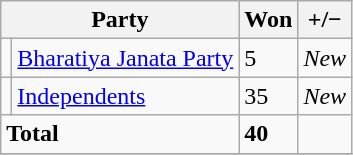<table class="sortable wikitable">
<tr>
<th colspan="2">Party</th>
<th>Won</th>
<th><strong>+/−</strong></th>
</tr>
<tr>
<td></td>
<td><a href='#'>Bharatiya Janata Party</a></td>
<td>5</td>
<td><em>New</em></td>
</tr>
<tr>
<td></td>
<td><a href='#'>Independents</a></td>
<td>35</td>
<td><em>New</em></td>
</tr>
<tr>
<td colspan="2"><strong>Total</strong></td>
<td><strong>40</strong></td>
<td></td>
</tr>
<tr>
</tr>
</table>
